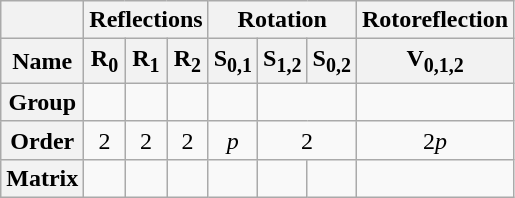<table class=wikitable>
<tr>
<th></th>
<th colspan=3>Reflections</th>
<th colspan=3>Rotation</th>
<th>Rotoreflection</th>
</tr>
<tr>
<th>Name</th>
<th>R<sub>0</sub></th>
<th>R<sub>1</sub></th>
<th>R<sub>2</sub></th>
<th>S<sub>0,1</sub></th>
<th>S<sub>1,2</sub></th>
<th>S<sub>0,2</sub></th>
<th>V<sub>0,1,2</sub></th>
</tr>
<tr align=center>
<th>Group</th>
<td></td>
<td></td>
<td></td>
<td></td>
<td colspan=2></td>
<td></td>
</tr>
<tr align=center>
<th>Order</th>
<td>2</td>
<td>2</td>
<td>2</td>
<td><em>p</em></td>
<td colspan=2>2</td>
<td>2<em>p</em></td>
</tr>
<tr>
<th>Matrix</th>
<td><br></td>
<td><br></td>
<td><br></td>
<td><br></td>
<td><br></td>
<td><br></td>
<td><br></td>
</tr>
</table>
